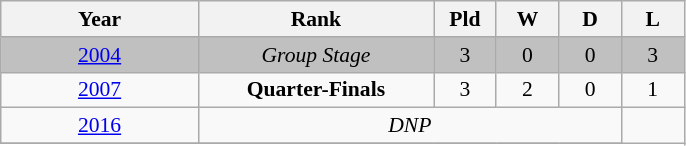<table class="wikitable" style="text-align: center;font-size:90%;">
<tr>
<th width=125>Year</th>
<th width=150>Rank</th>
<th width=35>Pld</th>
<th width=35>W</th>
<th width=35>D</th>
<th width=35>L</th>
</tr>
<tr bgcolor=silver>
<td> <a href='#'>2004</a></td>
<td><em>Group Stage</em></td>
<td>3</td>
<td>0</td>
<td>0</td>
<td>3</td>
</tr>
<tr>
<td> <a href='#'>2007</a></td>
<td><strong>Quarter-Finals </strong></td>
<td>3</td>
<td>2</td>
<td>0</td>
<td>1</td>
</tr>
<tr>
<td> <a href='#'>2016</a></td>
<td colspan=4><em>DNP</em></td>
</tr>
<tr>
</tr>
</table>
